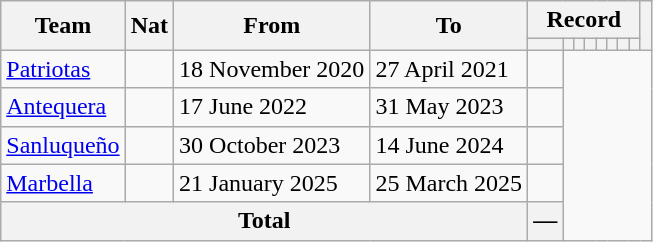<table class="wikitable" style="text-align: center">
<tr>
<th rowspan="2">Team</th>
<th rowspan="2">Nat</th>
<th rowspan="2">From</th>
<th rowspan="2">To</th>
<th colspan="8">Record</th>
<th rowspan=2></th>
</tr>
<tr>
<th></th>
<th></th>
<th></th>
<th></th>
<th></th>
<th></th>
<th></th>
<th></th>
</tr>
<tr>
<td align=left><a href='#'>Patriotas</a></td>
<td></td>
<td align=left>18 November 2020</td>
<td align=left>27 April 2021<br></td>
<td></td>
</tr>
<tr>
<td align=left><a href='#'>Antequera</a></td>
<td></td>
<td align=left>17 June 2022</td>
<td align=left>31 May 2023<br></td>
<td></td>
</tr>
<tr>
<td align=left><a href='#'>Sanluqueño</a></td>
<td></td>
<td align=left>30 October 2023</td>
<td align=left>14 June 2024<br></td>
<td></td>
</tr>
<tr>
<td align=left><a href='#'>Marbella</a></td>
<td></td>
<td align=left>21 January 2025</td>
<td align=left>25 March 2025<br></td>
<td></td>
</tr>
<tr>
<th colspan="4">Total<br></th>
<th>—</th>
</tr>
</table>
